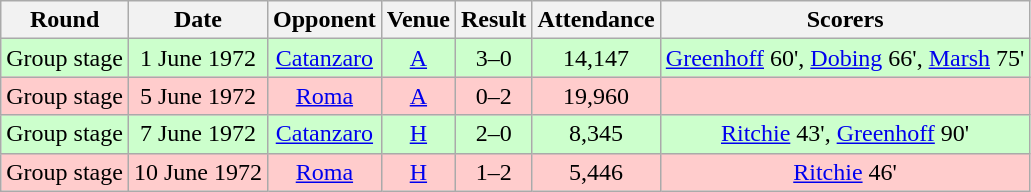<table class="wikitable" style="font-size:100%; text-align:center">
<tr>
<th>Round</th>
<th>Date</th>
<th>Opponent</th>
<th>Venue</th>
<th>Result</th>
<th>Attendance</th>
<th>Scorers</th>
</tr>
<tr style="background-color: #CCFFCC;">
<td>Group stage</td>
<td>1 June 1972</td>
<td><a href='#'>Catanzaro</a></td>
<td><a href='#'>A</a></td>
<td>3–0</td>
<td>14,147</td>
<td><a href='#'>Greenhoff</a> 60', <a href='#'>Dobing</a> 66', <a href='#'>Marsh</a> 75'</td>
</tr>
<tr style="background-color: #FFCCCC;">
<td>Group stage</td>
<td>5 June 1972</td>
<td><a href='#'>Roma</a></td>
<td><a href='#'>A</a></td>
<td>0–2</td>
<td>19,960</td>
<td></td>
</tr>
<tr style="background-color: #CCFFCC;">
<td>Group stage</td>
<td>7 June 1972</td>
<td><a href='#'>Catanzaro</a></td>
<td><a href='#'>H</a></td>
<td>2–0</td>
<td>8,345</td>
<td><a href='#'>Ritchie</a> 43', <a href='#'>Greenhoff</a> 90'</td>
</tr>
<tr style="background-color: #FFCCCC;">
<td>Group stage</td>
<td>10 June 1972</td>
<td><a href='#'>Roma</a></td>
<td><a href='#'>H</a></td>
<td>1–2</td>
<td>5,446</td>
<td><a href='#'>Ritchie</a> 46'</td>
</tr>
</table>
